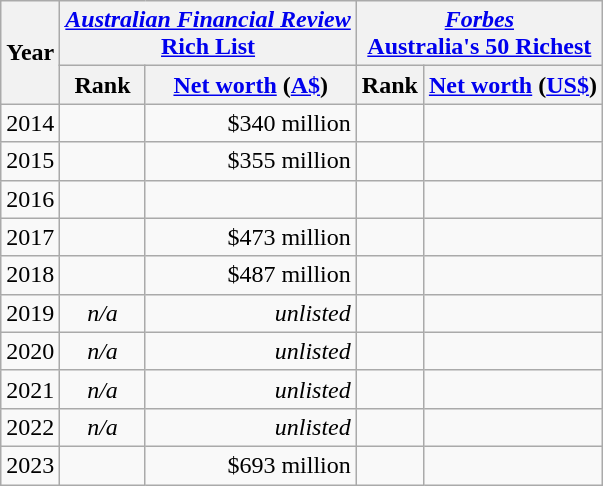<table class="wikitable">
<tr>
<th rowspan=2>Year</th>
<th colspan=2><em><a href='#'>Australian Financial Review</a></em><br><a href='#'>Rich List</a></th>
<th colspan=2><em><a href='#'>Forbes</a></em><br><a href='#'>Australia's 50 Richest</a></th>
</tr>
<tr>
<th>Rank</th>
<th><a href='#'>Net worth</a> (<a href='#'>A$</a>)</th>
<th>Rank</th>
<th><a href='#'>Net worth</a> (<a href='#'>US$</a>)</th>
</tr>
<tr>
<td>2014</td>
<td align="center"> </td>
<td align="right">$340 million </td>
<td align="center"></td>
<td align="right"></td>
</tr>
<tr>
<td>2015</td>
<td align="center"></td>
<td align="right">$355 million </td>
<td align="center"></td>
<td align="right"></td>
</tr>
<tr>
<td>2016</td>
<td align="center"></td>
<td align="right"></td>
<td align="center"></td>
<td align="right"></td>
</tr>
<tr>
<td>2017</td>
<td align="center"></td>
<td align="right">$473 million</td>
<td align="center"></td>
<td align="right"></td>
</tr>
<tr>
<td>2018</td>
<td align="center"></td>
<td align="right">$487 million </td>
<td align="center"></td>
<td align="right"></td>
</tr>
<tr>
<td>2019</td>
<td align="center"><em>n/a</em></td>
<td align="right"><em>unlisted</em></td>
<td align="center"></td>
<td align="right"></td>
</tr>
<tr>
<td>2020</td>
<td align="center"><em>n/a</em></td>
<td align="right"><em>unlisted</em></td>
<td align="center"></td>
<td align="right"></td>
</tr>
<tr>
<td>2021</td>
<td align="center"><em>n/a</em></td>
<td align="right"><em>unlisted</em></td>
<td align="center"></td>
<td align="right"></td>
</tr>
<tr>
<td>2022</td>
<td align="center"><em>n/a</em></td>
<td align="right"><em>unlisted</em></td>
<td align="center"></td>
<td align="right"></td>
</tr>
<tr>
<td>2023</td>
<td align="center"></td>
<td align="right">$693 million </td>
<td align="center"></td>
<td align="right"></td>
</tr>
</table>
